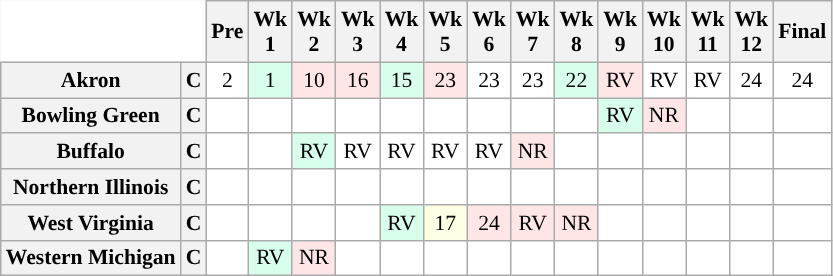<table class="wikitable" style="white-space:nowrap;font-size:90%;">
<tr>
<th colspan=2 style="background:white; border-top-style:hidden; border-left-style:hidden;"> </th>
<th>Pre</th>
<th>Wk<br>1</th>
<th>Wk<br>2</th>
<th>Wk<br>3</th>
<th>Wk<br>4</th>
<th>Wk<br>5</th>
<th>Wk<br>6</th>
<th>Wk<br>7</th>
<th>Wk<br>8</th>
<th>Wk<br>9</th>
<th>Wk<br>10</th>
<th>Wk<br>11</th>
<th>Wk<br>12</th>
<th>Final</th>
</tr>
<tr style="text-align:center;">
<th>Akron</th>
<th>C</th>
<td style="background:#FFF;"> 2</td>
<td style="background:#D8FFEB;"> 1</td>
<td style="background:#FFE6E6;"> 10</td>
<td style="background:#FFE6E6;"> 16</td>
<td style="background:#D8FFEB;"> 15</td>
<td style="background:#FFE6E6;"> 23</td>
<td style="background:#FFF;"> 23</td>
<td style="background:#FFF;"> 23</td>
<td style="background:#D8FFEB;"> 22</td>
<td style="background:#FFE6E6;"> RV</td>
<td style="background:#FFF;"> RV</td>
<td style="background:#FFF;"> RV</td>
<td style="background:#FFF;"> 24</td>
<td style="background:#FFF;"> 24</td>
</tr>
<tr style="text-align:center;">
<th>Bowling Green</th>
<th>C</th>
<td style="background:#FFF;"></td>
<td style="background:#FFF;"></td>
<td style="background:#FFF;"></td>
<td style="background:#FFF;"></td>
<td style="background:#FFF;"></td>
<td style="background:#FFF;"></td>
<td style="background:#FFF;"></td>
<td style="background:#FFF;"></td>
<td style="background:#FFF;"></td>
<td style="background:#D8FFEB;"> RV</td>
<td style="background:#FFE6E6;"> NR</td>
<td style="background:#FFF;"></td>
<td style="background:#FFF;"></td>
<td style="background:#FFF;"></td>
</tr>
<tr style="text-align:center;">
<th>Buffalo</th>
<th>C</th>
<td style="background:#FFF;"></td>
<td style="background:#FFF;"></td>
<td style="background:#D8FFEB;"> RV</td>
<td style="background:#FFF;"> RV</td>
<td style="background:#FFF;"> RV</td>
<td style="background:#FFF;"> RV</td>
<td style="background:#FFF;"> RV</td>
<td style="background:#FFE6E6;"> NR</td>
<td style="background:#FFF;"></td>
<td style="background:#FFF;"></td>
<td style="background:#FFF;"></td>
<td style="background:#FFF;"></td>
<td style="background:#FFF;"></td>
<td style="background:#FFF;"></td>
</tr>
<tr style="text-align:center;">
<th>Northern Illinois</th>
<th>C</th>
<td style="background:#FFF;"></td>
<td style="background:#FFF;"></td>
<td style="background:#FFF;"></td>
<td style="background:#FFF;"></td>
<td style="background:#FFF;"></td>
<td style="background:#FFF;"></td>
<td style="background:#FFF;"></td>
<td style="background:#FFF;"></td>
<td style="background:#FFF;"></td>
<td style="background:#FFF;"></td>
<td style="background:#FFF;"></td>
<td style="background:#FFF;"></td>
<td style="background:#FFF;"></td>
<td style="background:#FFF;"></td>
</tr>
<tr style="text-align:center;">
<th>West Virginia</th>
<th>C</th>
<td style="background:#FFF;"></td>
<td style="background:#FFF;"></td>
<td style="background:#FFF;"></td>
<td style="background:#FFF;"></td>
<td style="background:#D8FFEB;"> RV</td>
<td style="background:#FFFFE6;"> 17</td>
<td style="background:#FFE6E6;"> 24</td>
<td style="background:#FFE6E6;"> RV</td>
<td style="background:#FFE6E6;"> NR</td>
<td style="background:#FFF;"></td>
<td style="background:#FFF;"></td>
<td style="background:#FFF;"></td>
<td style="background:#FFF;"></td>
<td style="background:#FFF;"></td>
</tr>
<tr style="text-align:center;">
<th>Western Michigan</th>
<th>C</th>
<td style="background:#FFF;"></td>
<td style="background:#D8FFEB;"> RV</td>
<td style="background:#FFE6E6;"> NR</td>
<td style="background:#FFF;"></td>
<td style="background:#FFF;"></td>
<td style="background:#FFF;"></td>
<td style="background:#FFF;"></td>
<td style="background:#FFF;"></td>
<td style="background:#FFF;"></td>
<td style="background:#FFF;"></td>
<td style="background:#FFF;"></td>
<td style="background:#FFF;"></td>
<td style="background:#FFF;"></td>
<td style="background:#FFF;"></td>
</tr>
</table>
